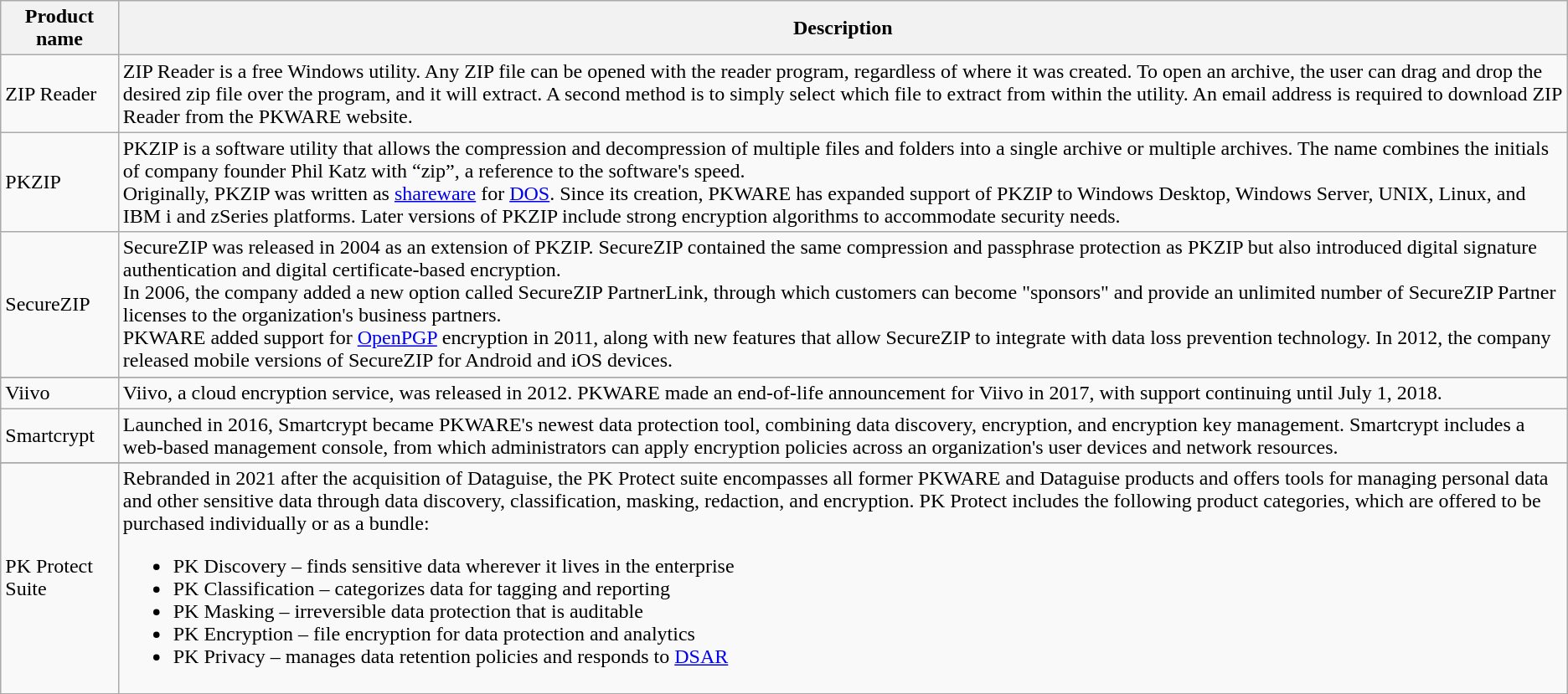<table class="wikitable">
<tr>
<th>Product name</th>
<th>Description</th>
</tr>
<tr>
<td>ZIP Reader</td>
<td>ZIP Reader is a free Windows utility. Any ZIP file can be opened with the reader program, regardless of where it was created. To open an archive, the user can drag and drop the desired zip file over the program, and it will extract. A second method is to simply select which file to extract from within the utility. An email address is required to download ZIP Reader from the PKWARE website.</td>
</tr>
<tr>
<td>PKZIP</td>
<td>PKZIP is a software utility that allows the compression and decompression of multiple files and folders into a single archive or multiple archives. The name combines the initials of company founder Phil Katz with “zip”, a reference to the software's speed.<br>Originally, PKZIP was written as <a href='#'>shareware</a> for <a href='#'>DOS</a>. Since its creation, PKWARE has expanded support of PKZIP to Windows Desktop, Windows Server, UNIX, Linux, and IBM i and zSeries platforms. Later versions of PKZIP include strong encryption algorithms to accommodate security needs.</td>
</tr>
<tr>
<td>SecureZIP</td>
<td>SecureZIP was released in 2004 as an extension of PKZIP. SecureZIP contained the same compression and passphrase protection as PKZIP but also introduced digital signature authentication and digital certificate-based encryption.<br>In 2006, the company added a new option called SecureZIP PartnerLink, through which customers can become "sponsors" and provide an unlimited number of SecureZIP Partner licenses to the organization's business partners.<br>PKWARE added support for <a href='#'>OpenPGP</a> encryption in 2011, along with new features that allow SecureZIP to integrate with data loss prevention technology. In 2012, the company released mobile versions of SecureZIP for Android and iOS devices.</td>
</tr>
<tr>
</tr>
<tr>
<td>Viivo</td>
<td>Viivo, a cloud encryption service, was released in 2012. PKWARE made an end-of-life announcement for Viivo in 2017, with support continuing until July 1, 2018.</td>
</tr>
<tr>
<td>Smartcrypt</td>
<td>Launched in 2016, Smartcrypt became PKWARE's newest data protection tool, combining data discovery, encryption, and encryption key management. Smartcrypt includes a web-based management console, from which administrators can apply encryption policies across an organization's user devices and network resources.</td>
</tr>
<tr>
</tr>
<tr>
<td>PK Protect Suite</td>
<td>Rebranded in 2021 after the acquisition of Dataguise, the PK Protect suite encompasses all former PKWARE and Dataguise products and offers tools for managing personal data and other sensitive data through data discovery, classification, masking, redaction, and encryption. PK Protect includes the following product categories, which are offered to be purchased individually or as a bundle:<br><ul><li>PK Discovery – finds sensitive data wherever it lives in the enterprise</li><li>PK Classification – categorizes data for tagging and reporting</li><li>PK Masking – irreversible data protection that is auditable</li><li>PK Encryption – file encryption for data protection and analytics</li><li>PK Privacy – manages data retention policies and responds to <a href='#'>DSAR</a></li></ul></td>
</tr>
<tr>
</tr>
</table>
